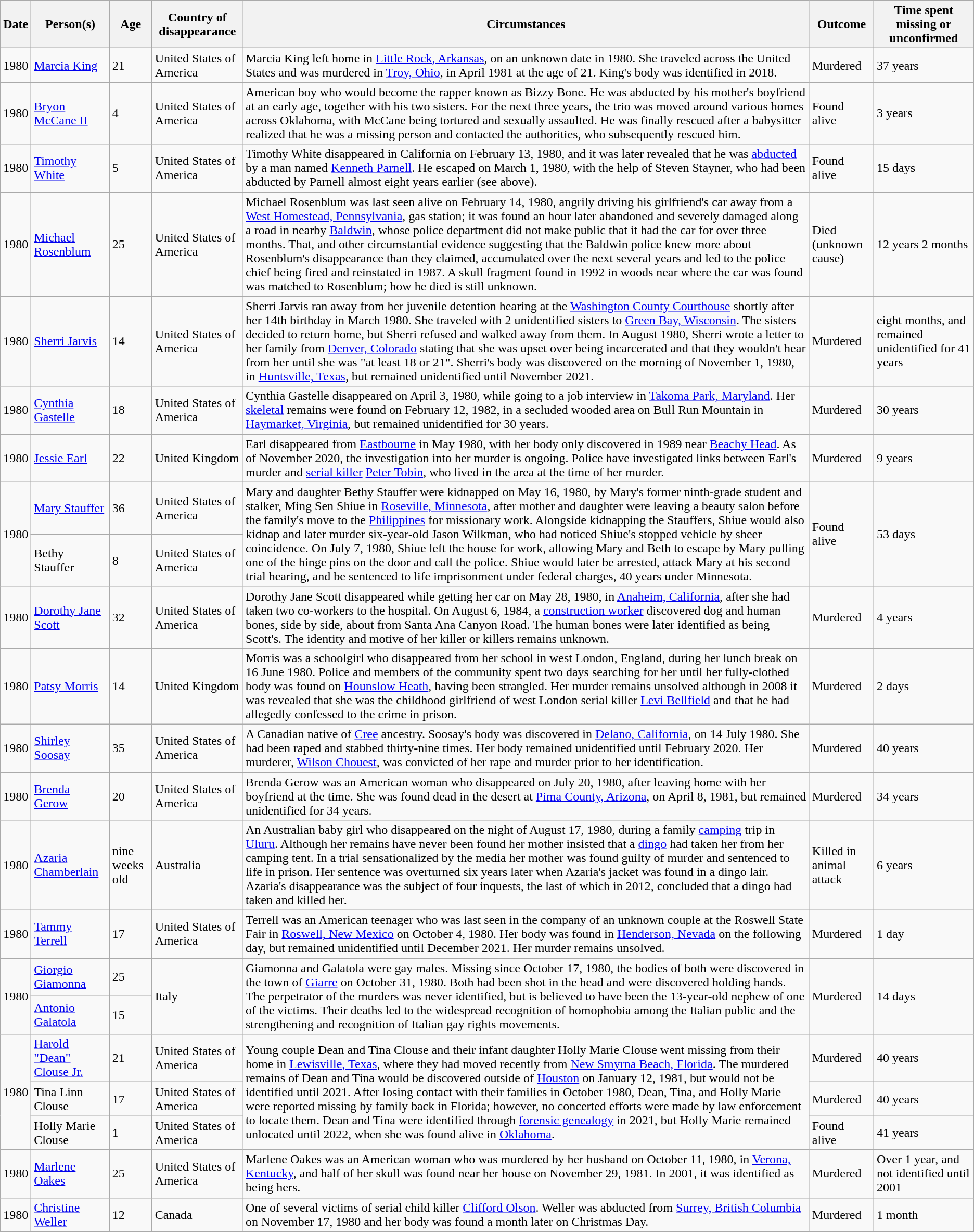<table class="wikitable sortable zebra">
<tr>
<th data-sort-type="isoDate">Date</th>
<th data-sort-type="Fgtext">Person(s)</th>
<th data-sort-type="text">Age</th>
<th>Country of disappearance</th>
<th class="unsortable">Circumstances</th>
<th data-sort-type="text">Outcome</th>
<th data-sort-type="value">Time spent missing or unconfirmed</th>
</tr>
<tr>
<td data-sort-value="1980-02-13">1980</td>
<td><a href='#'>Marcia King</a></td>
<td>21</td>
<td>United States of America</td>
<td>Marcia King left home in <a href='#'>Little Rock, Arkansas</a>, on an unknown date in 1980. She traveled across the United States and was murdered in <a href='#'>Troy, Ohio</a>, in April 1981 at the age of 21. King's body was identified in 2018.</td>
<td>Murdered</td>
<td data-sort-value="13505">37 years</td>
</tr>
<tr>
<td>1980</td>
<td><a href='#'>Bryon McCane II</a></td>
<td>4</td>
<td>United States of America</td>
<td>American boy who would become the rapper known as Bizzy Bone. He was abducted by his mother's boyfriend at an early age, together with his two sisters. For the next three years, the trio was moved around various homes across Oklahoma, with McCane being tortured and sexually assaulted. He was finally rescued after a babysitter realized that he was a missing person and contacted the authorities, who subsequently rescued him.</td>
<td>Found alive</td>
<td>3 years</td>
</tr>
<tr>
<td data-sort-value="1980-02-13">1980</td>
<td><a href='#'>Timothy White</a></td>
<td data-sort-value="005">5</td>
<td>United States of America</td>
<td>Timothy White disappeared in California on February 13, 1980, and it was later revealed that he was <a href='#'>abducted</a> by a man named <a href='#'>Kenneth Parnell</a>. He escaped on March 1, 1980, with the help of Steven Stayner, who had been abducted by Parnell almost eight years earlier (see above).</td>
<td>Found alive</td>
<td data-sort-value="0015">15 days</td>
</tr>
<tr>
<td data-sort-value-"1980-02-14">1980</td>
<td><a href='#'>Michael Rosenblum</a></td>
<td data-sort-value="025">25</td>
<td>United States of America</td>
<td>Michael Rosenblum was last seen alive on February 14, 1980, angrily driving his girlfriend's car away from a <a href='#'>West Homestead, Pennsylvania</a>, gas station; it was found an hour later abandoned and severely damaged along a road in nearby <a href='#'>Baldwin</a>, whose police department did not make public that it had the car for over three months. That, and other circumstantial evidence suggesting that the Baldwin police knew more about Rosenblum's disappearance than they claimed, accumulated over the next several years and led to the police chief being fired and reinstated in 1987. A skull fragment found in 1992 in woods near where the car was found was matched to Rosenblum; how he died is still unknown.</td>
<td>Died (unknown cause)</td>
<td data-sort-value="4448">12 years 2 months</td>
</tr>
<tr>
<td>1980</td>
<td><a href='#'>Sherri Jarvis</a></td>
<td>14</td>
<td>United States of America</td>
<td>Sherri Jarvis ran away from her juvenile detention hearing at the <a href='#'>Washington County Courthouse</a> shortly after her 14th birthday in March 1980. She traveled with 2 unidentified sisters to <a href='#'>Green Bay, Wisconsin</a>. The sisters decided to return home, but Sherri refused and walked away from them. In August 1980, Sherri wrote a letter to her family from <a href='#'>Denver, Colorado</a> stating that she was upset over being incarcerated and that they wouldn't hear from her until she was "at least 18 or 21". Sherri's body was discovered on the morning of November 1, 1980, in <a href='#'>Huntsville, Texas</a>, but remained unidentified until November 2021.</td>
<td>Murdered</td>
<td>eight months, and remained unidentified for 41 years</td>
</tr>
<tr>
<td data-sort-value="1980-03-03">1980</td>
<td><a href='#'>Cynthia Gastelle</a></td>
<td>18</td>
<td>United States of America</td>
<td>Cynthia Gastelle disappeared on April 3, 1980, while going to a job interview in <a href='#'>Takoma Park, Maryland</a>. Her <a href='#'>skeletal</a> remains were found on February 12, 1982, in a secluded wooded area on Bull Run Mountain in <a href='#'>Haymarket, Virginia</a>, but remained unidentified for 30 years.</td>
<td>Murdered</td>
<td data-sort-value="10905">30 years</td>
</tr>
<tr>
<td>1980</td>
<td><a href='#'>Jessie Earl</a></td>
<td>22</td>
<td>United Kingdom</td>
<td>Earl disappeared from <a href='#'>Eastbourne</a> in May 1980, with her body only discovered in 1989 near <a href='#'>Beachy Head</a>. As of November 2020, the investigation into her murder is ongoing. Police have investigated links between Earl's murder and <a href='#'>serial killer</a> <a href='#'>Peter Tobin</a>, who lived in the area at the time of her murder.</td>
<td>Murdered</td>
<td>9 years</td>
</tr>
<tr>
<td rowspan="2" data-sort-value="1980-05-16">1980</td>
<td><a href='#'>Mary Stauffer</a></td>
<td>36</td>
<td>United States of America</td>
<td rowspan="2">Mary and daughter Bethy Stauffer were kidnapped on May 16, 1980, by Mary's former ninth-grade student and stalker, Ming Sen Shiue in <a href='#'>Roseville, Minnesota</a>, after mother and daughter were leaving a beauty salon before the family's move to the <a href='#'>Philippines</a> for missionary work. Alongside kidnapping the Stauffers, Shiue would also kidnap and later murder six-year-old Jason Wilkman, who had noticed Shiue's stopped vehicle by sheer coincidence. On July 7, 1980, Shiue left the house for work, allowing Mary and Beth to escape by Mary pulling one of the hinge pins on the door and call the police. Shiue would later be arrested, attack Mary at his second trial hearing, and be sentenced to life imprisonment under federal charges, 40 years under Minnesota.</td>
<td rowspan="2">Found alive</td>
<td rowspan="2" data-sort-value="036">53 days</td>
</tr>
<tr>
<td>Bethy Stauffer</td>
<td>8</td>
<td>United States of America</td>
</tr>
<tr>
<td data-sort-value="1980-05-28">1980</td>
<td><a href='#'>Dorothy Jane Scott</a></td>
<td>32</td>
<td>United States of America</td>
<td>Dorothy Jane Scott disappeared while getting her car on May 28, 1980, in <a href='#'>Anaheim, California</a>, after she had taken two co-workers to the hospital. On August 6, 1984, a <a href='#'>construction worker</a> discovered dog and human bones, side by side, about  from Santa Ana Canyon Road. The human bones were later identified as being Scott's. The identity and motive of her killer or killers remains unknown.</td>
<td>Murdered</td>
<td data-sort-value="1531">4 years</td>
</tr>
<tr>
<td data-sort-value="1980-06-16">1980</td>
<td><a href='#'>Patsy Morris</a></td>
<td>14</td>
<td>United Kingdom</td>
<td>Morris was a schoolgirl who disappeared from her school in west London, England, during her lunch break on 16 June 1980. Police and members of the community spent two days searching for her until her fully-clothed body was found on <a href='#'>Hounslow Heath</a>, having been strangled. Her murder remains unsolved although in 2008 it was revealed that she was the childhood girlfriend of west London serial killer <a href='#'>Levi Bellfield</a> and that he had allegedly confessed to the crime in prison.</td>
<td>Murdered</td>
<td>2 days</td>
</tr>
<tr>
<td data-sort-value="1980-07-13">1980</td>
<td><a href='#'>Shirley Soosay</a></td>
<td>35</td>
<td>United States of America</td>
<td>A Canadian native of <a href='#'>Cree</a> ancestry. Soosay's body was discovered in <a href='#'>Delano, California</a>, on 14 July 1980. She had been raped and stabbed thirty-nine times. Her body remained unidentified until February 2020. Her murderer, <a href='#'>Wilson Chouest</a>, was convicted of her rape and murder prior to her identification.</td>
<td>Murdered</td>
<td data-sort-value="13505">40 years</td>
</tr>
<tr>
<td data-sort-value="1980-07-20">1980</td>
<td><a href='#'>Brenda Gerow</a></td>
<td>20</td>
<td>United States of America</td>
<td>Brenda Gerow was an American woman who disappeared on July 20, 1980, after leaving home with her boyfriend at the time. She was found dead in the desert at <a href='#'>Pima County, Arizona</a>, on April 8, 1981, but remained unidentified for 34 years.</td>
<td>Murdered</td>
<td data-sort-value="12410">34 years</td>
</tr>
<tr>
<td data-sort-value="1980-08-17">1980</td>
<td><a href='#'>Azaria Chamberlain</a></td>
<td data-sort-value="0.1875">nine weeks old</td>
<td>Australia</td>
<td>An Australian baby girl who disappeared on the night of August 17, 1980, during a family <a href='#'>camping</a> trip in <a href='#'>Uluru</a>. Although her remains have never been found her mother insisted that a <a href='#'>dingo</a> had taken her from her camping tent. In a trial sensationalized by the media her mother was found guilty of murder and sentenced to life in prison. Her sentence was overturned six years later when Azaria's jacket was found in a dingo lair. Azaria's disappearance was the subject of four inquests, the last of which in 2012, concluded that a dingo had taken and killed her.</td>
<td>Killed in animal attack</td>
<td data-sort-value="0000">6 years</td>
</tr>
<tr>
<td>1980</td>
<td><a href='#'>Tammy Terrell</a></td>
<td>17</td>
<td>United States of America</td>
<td>Terrell was an American teenager who was last seen in the company of an unknown couple at the Roswell State Fair in <a href='#'>Roswell, New Mexico</a> on October 4, 1980. Her body was found in <a href='#'>Henderson, Nevada</a> on the following day, but remained unidentified until December 2021. Her murder remains unsolved.</td>
<td>Murdered</td>
<td>1 day</td>
</tr>
<tr>
<td rowspan="2">1980</td>
<td><a href='#'>Giorgio Giamonna</a></td>
<td>25</td>
<td rowspan="2">Italy</td>
<td rowspan="2">Giamonna and Galatola were gay males. Missing since October 17, 1980, the bodies of both were discovered in the town of <a href='#'>Giarre</a> on October 31, 1980. Both had been shot in the head and were discovered holding hands. The perpetrator of the murders was never identified, but is believed to have been the 13-year-old nephew of one of the victims. Their deaths led to the widespread recognition of homophobia among the Italian public and the strengthening and recognition of Italian gay rights movements.</td>
<td rowspan="2">Murdered</td>
<td rowspan="2">14 days</td>
</tr>
<tr>
<td><a href='#'>Antonio Galatola</a></td>
<td>15</td>
</tr>
<tr>
<td rowspan="3">1980</td>
<td><a href='#'>Harold "Dean" Clouse Jr.</a></td>
<td>21</td>
<td>United States of America</td>
<td rowspan="3">Young couple Dean and Tina Clouse and their infant daughter Holly Marie Clouse went missing from their home in <a href='#'>Lewisville, Texas</a>, where they had moved recently from <a href='#'>New Smyrna Beach, Florida</a>. The murdered remains of Dean and Tina would be discovered outside of <a href='#'>Houston</a> on January 12, 1981, but would not be identified until 2021. After losing contact with their families in October 1980, Dean, Tina, and Holly Marie were reported missing by family back in Florida; however, no concerted efforts were made by law enforcement to locate them. Dean and Tina were identified through <a href='#'>forensic genealogy</a> in 2021, but Holly Marie remained unlocated until 2022, when she was found alive in <a href='#'>Oklahoma</a>.</td>
<td>Murdered</td>
<td>40 years</td>
</tr>
<tr>
<td>Tina Linn Clouse</td>
<td>17</td>
<td>United States of America</td>
<td>Murdered</td>
<td data-sort-value="7300">40 years</td>
</tr>
<tr>
<td>Holly Marie Clouse</td>
<td>1</td>
<td>United States of America</td>
<td>Found alive</td>
<td data-sort-value="12775">41 years</td>
</tr>
<tr>
<td>1980</td>
<td><a href='#'>Marlene Oakes</a></td>
<td>25</td>
<td>United States of America</td>
<td>Marlene Oakes was an American woman who was murdered by her husband on October 11, 1980, in <a href='#'>Verona, Kentucky</a>, and half of her skull was found near her house on November 29, 1981. In 2001, it was identified as being hers.</td>
<td>Murdered</td>
<td>Over 1 year, and not identified until 2001</td>
</tr>
<tr>
<td>1980</td>
<td><a href='#'>Christine Weller</a></td>
<td>12</td>
<td>Canada</td>
<td>One of several victims of serial child killer <a href='#'>Clifford Olson</a>. Weller was abducted from <a href='#'>Surrey, British Columbia</a> on November 17, 1980 and her body was found a month later on Christmas Day.</td>
<td>Murdered</td>
<td>1 month</td>
</tr>
<tr>
</tr>
</table>
